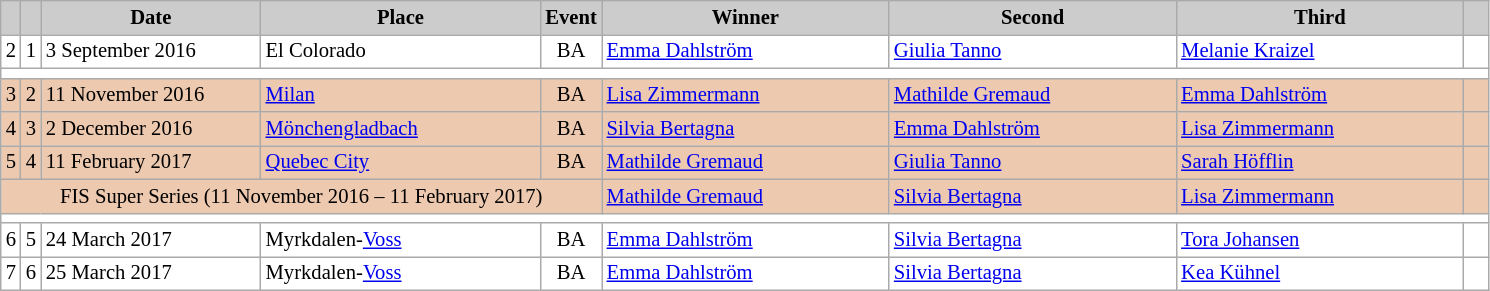<table class="wikitable plainrowheaders" style="background:#fff; font-size:86%; line-height:16px; border:grey solid 1px; border-collapse:collapse;">
<tr style="background:#ccc; text-align:center;">
<th scope="col" style="background:#ccc; width=20 px;"></th>
<th scope="col" style="background:#ccc; width=30 px;"></th>
<th scope="col" style="background:#ccc; width:140px;">Date</th>
<th scope="col" style="background:#ccc; width:180px;">Place</th>
<th scope="col" style="background:#ccc; width:15px;">Event</th>
<th scope="col" style="background:#ccc; width:185px;">Winner</th>
<th scope="col" style="background:#ccc; width:185px;">Second</th>
<th scope="col" style="background:#ccc; width:185px;">Third</th>
<th scope="col" style="background:#ccc; width:10px;"></th>
</tr>
<tr>
<td align=center>2</td>
<td align=center>1</td>
<td>3 September 2016</td>
<td> El Colorado</td>
<td align=center>BA</td>
<td> <a href='#'>Emma Dahlström</a></td>
<td> <a href='#'>Giulia Tanno</a></td>
<td> <a href='#'>Melanie Kraizel</a></td>
<td></td>
</tr>
<tr>
<td colspan=9></td>
</tr>
<tr bgcolor=#EDC9AF>
<td align=center>3</td>
<td align=center>2</td>
<td>11 November 2016</td>
<td> <a href='#'>Milan</a></td>
<td align=center>BA</td>
<td> <a href='#'>Lisa Zimmermann</a></td>
<td> <a href='#'>Mathilde Gremaud</a></td>
<td> <a href='#'>Emma Dahlström</a></td>
<td></td>
</tr>
<tr bgcolor=#EDC9AF>
<td align=center>4</td>
<td align=center>3</td>
<td>2 December 2016</td>
<td> <a href='#'>Mönchengladbach</a></td>
<td align=center>BA</td>
<td> <a href='#'>Silvia Bertagna</a></td>
<td> <a href='#'>Emma Dahlström</a></td>
<td> <a href='#'>Lisa Zimmermann</a></td>
<td></td>
</tr>
<tr bgcolor=#EDC9AF>
<td align=center>5</td>
<td align=center>4</td>
<td>11 February 2017</td>
<td> <a href='#'>Quebec City</a></td>
<td align=center>BA</td>
<td> <a href='#'>Mathilde Gremaud</a></td>
<td> <a href='#'>Giulia Tanno</a></td>
<td> <a href='#'>Sarah Höfflin</a></td>
<td></td>
</tr>
<tr bgcolor=#EDC9AF>
<td colspan=5 align=center>FIS Super Series (11 November 2016 – 11 February 2017)</td>
<td> <a href='#'>Mathilde Gremaud</a></td>
<td> <a href='#'>Silvia Bertagna</a></td>
<td> <a href='#'>Lisa Zimmermann</a></td>
<td colspan=2></td>
</tr>
<tr>
<td colspan=9></td>
</tr>
<tr>
<td align=center>6</td>
<td align=center>5</td>
<td>24 March 2017</td>
<td> Myrkdalen-<a href='#'>Voss</a></td>
<td align=center>BA</td>
<td> <a href='#'>Emma Dahlström</a></td>
<td> <a href='#'>Silvia Bertagna</a></td>
<td> <a href='#'>Tora Johansen</a></td>
<td></td>
</tr>
<tr>
<td align=center>7</td>
<td align=center>6</td>
<td>25 March 2017</td>
<td> Myrkdalen-<a href='#'>Voss</a></td>
<td align=center>BA</td>
<td> <a href='#'>Emma Dahlström</a></td>
<td> <a href='#'>Silvia Bertagna</a></td>
<td> <a href='#'>Kea Kühnel</a></td>
<td></td>
</tr>
</table>
